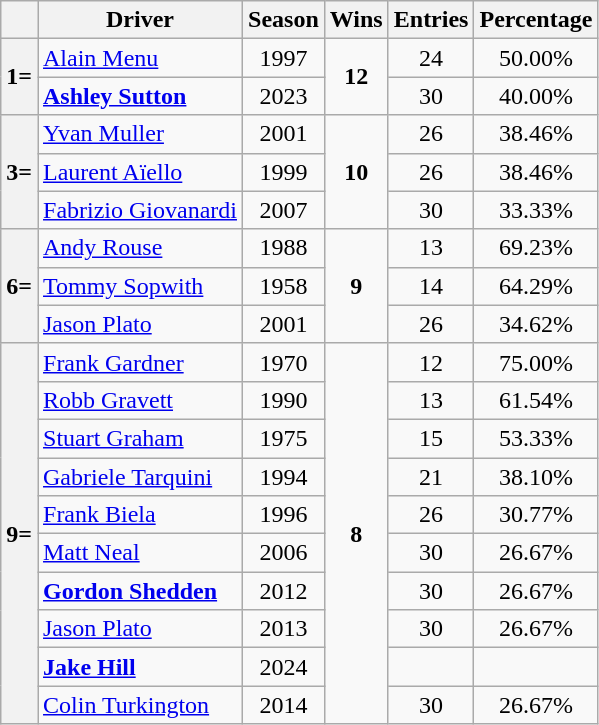<table class="wikitable" style="text-align:center">
<tr>
<th></th>
<th>Driver</th>
<th>Season</th>
<th>Wins</th>
<th>Entries</th>
<th>Percentage</th>
</tr>
<tr>
<th rowspan="2">1=</th>
<td align="left"> <a href='#'>Alain Menu</a></td>
<td>1997</td>
<td rowspan="2"><strong>12</strong></td>
<td>24</td>
<td>50.00%</td>
</tr>
<tr>
<td align="left"> <strong><a href='#'>Ashley Sutton</a></strong></td>
<td>2023</td>
<td>30</td>
<td>40.00%</td>
</tr>
<tr>
<th rowspan="3">3=</th>
<td align="left"> <a href='#'>Yvan Muller</a></td>
<td>2001</td>
<td rowspan="3"><strong>10</strong></td>
<td>26</td>
<td>38.46%</td>
</tr>
<tr>
<td align="left"> <a href='#'>Laurent Aïello</a></td>
<td>1999</td>
<td>26</td>
<td>38.46%</td>
</tr>
<tr>
<td align="left"> <a href='#'>Fabrizio Giovanardi</a></td>
<td>2007</td>
<td>30</td>
<td>33.33%</td>
</tr>
<tr>
<th rowspan="3">6=</th>
<td align="left"> <a href='#'>Andy Rouse</a></td>
<td>1988</td>
<td rowspan="3"><strong>9</strong></td>
<td>13</td>
<td>69.23%</td>
</tr>
<tr>
<td align="left"> <a href='#'>Tommy Sopwith</a></td>
<td>1958</td>
<td>14</td>
<td>64.29%</td>
</tr>
<tr>
<td align="left"> <a href='#'>Jason Plato</a></td>
<td>2001</td>
<td>26</td>
<td>34.62%</td>
</tr>
<tr>
<th rowspan="10">9=</th>
<td align="left"> <a href='#'>Frank Gardner</a></td>
<td>1970</td>
<td rowspan="10"><strong>8</strong></td>
<td>12</td>
<td>75.00%</td>
</tr>
<tr>
<td align="left"> <a href='#'>Robb Gravett</a></td>
<td>1990</td>
<td>13</td>
<td>61.54%</td>
</tr>
<tr>
<td align="left"> <a href='#'>Stuart Graham</a></td>
<td>1975</td>
<td>15</td>
<td>53.33%</td>
</tr>
<tr>
<td align="left"> <a href='#'>Gabriele Tarquini</a></td>
<td>1994</td>
<td>21</td>
<td>38.10%</td>
</tr>
<tr>
<td align="left"> <a href='#'>Frank Biela</a></td>
<td>1996</td>
<td>26</td>
<td>30.77%</td>
</tr>
<tr>
<td align="left"> <a href='#'>Matt Neal</a></td>
<td>2006</td>
<td>30</td>
<td>26.67%</td>
</tr>
<tr>
<td align="left"> <a href='#'><strong>Gordon Shedden</strong></a></td>
<td>2012</td>
<td>30</td>
<td>26.67%</td>
</tr>
<tr>
<td align="left"> <a href='#'>Jason Plato</a></td>
<td>2013</td>
<td>30</td>
<td>26.67%</td>
</tr>
<tr>
<td align="left"> <a href='#'><strong>Jake Hill</strong></a></td>
<td>2024</td>
<td></td>
<td></td>
</tr>
<tr>
<td align="left"> <a href='#'>Colin Turkington</a></td>
<td>2014</td>
<td>30</td>
<td>26.67%</td>
</tr>
</table>
